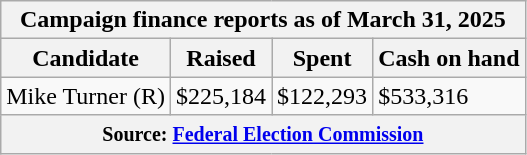<table class="wikitable sortable">
<tr>
<th colspan=4>Campaign finance reports as of March 31, 2025</th>
</tr>
<tr style="text-align:center;">
<th>Candidate</th>
<th>Raised</th>
<th>Spent</th>
<th>Cash on hand</th>
</tr>
<tr>
<td>Mike Turner (R)</td>
<td>$225,184</td>
<td>$122,293</td>
<td>$533,316</td>
</tr>
<tr>
<th colspan="4"><small>Source: <a href='#'>Federal Election Commission</a></small></th>
</tr>
</table>
